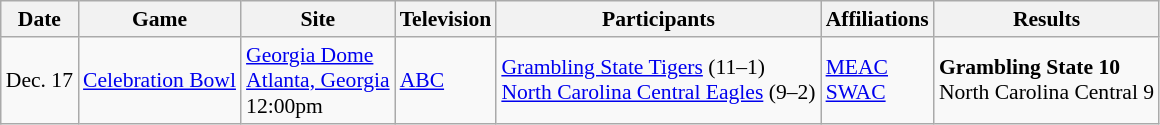<table class="wikitable" style="font-size:90%;">
<tr>
<th>Date</th>
<th>Game</th>
<th>Site</th>
<th>Television</th>
<th>Participants</th>
<th>Affiliations</th>
<th>Results</th>
</tr>
<tr>
<td>Dec. 17</td>
<td><a href='#'>Celebration Bowl</a></td>
<td><a href='#'>Georgia Dome</a><br><a href='#'>Atlanta, Georgia</a><br>12:00pm</td>
<td><a href='#'>ABC</a></td>
<td><a href='#'>Grambling State Tigers</a> (11–1)<br><a href='#'>North Carolina Central Eagles</a> (9–2)</td>
<td><a href='#'>MEAC</a><br><a href='#'>SWAC</a></td>
<td><strong>Grambling State 10</strong><br>North Carolina Central 9</td>
</tr>
</table>
